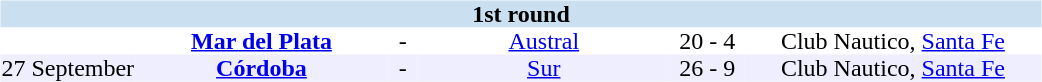<table table width=700>
<tr>
<td width=700 valign="top"><br><table border=0 cellspacing=0 cellpadding=0 style="font-size: 100%; border-collapse: collapse;" width=100%>
<tr bgcolor="#CADFF0">
<td style="font-size:100%"; align="center" colspan="6"><strong>1st round</strong></td>
</tr>
<tr align=center bgcolor=#FFFFFF>
<td width=90></td>
<td width=170><strong><a href='#'>Mar del Plata</a></strong></td>
<td width=20>-</td>
<td width=170><a href='#'>Austral</a></td>
<td width=50>20 - 4</td>
<td width=200>Club Nautico, <a href='#'>Santa Fe</a></td>
</tr>
<tr align=center bgcolor=#EEEEFF>
<td width=90>27 September</td>
<td width=170><strong><a href='#'>Córdoba</a></strong></td>
<td width=20>-</td>
<td width=170><a href='#'>Sur</a></td>
<td width=50>26 - 9</td>
<td width=200>Club Nautico, <a href='#'>Santa Fe</a></td>
</tr>
</table>
</td>
</tr>
</table>
